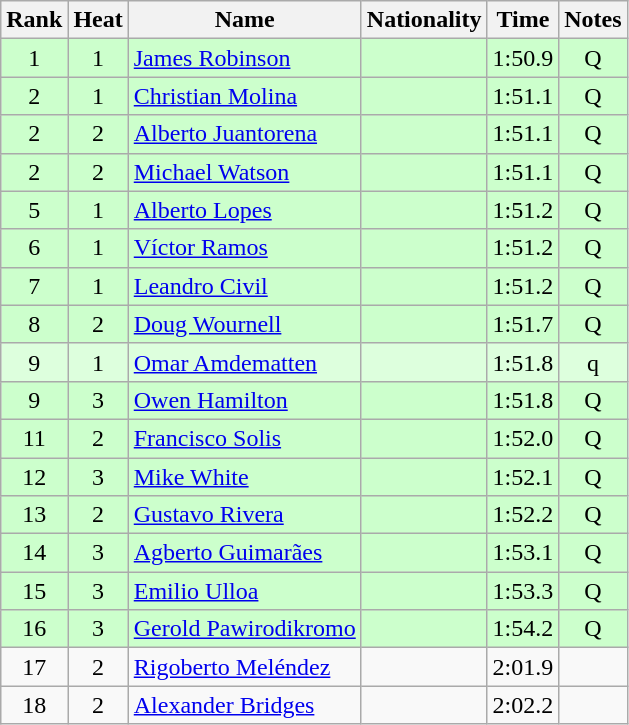<table class="wikitable sortable" style="text-align:center">
<tr>
<th>Rank</th>
<th>Heat</th>
<th>Name</th>
<th>Nationality</th>
<th>Time</th>
<th>Notes</th>
</tr>
<tr bgcolor=ccffcc>
<td>1</td>
<td>1</td>
<td align=left><a href='#'>James Robinson</a></td>
<td align=left></td>
<td>1:50.9</td>
<td>Q</td>
</tr>
<tr bgcolor=ccffcc>
<td>2</td>
<td>1</td>
<td align=left><a href='#'>Christian Molina</a></td>
<td align=left></td>
<td>1:51.1</td>
<td>Q</td>
</tr>
<tr bgcolor=ccffcc>
<td>2</td>
<td>2</td>
<td align=left><a href='#'>Alberto Juantorena</a></td>
<td align=left></td>
<td>1:51.1</td>
<td>Q</td>
</tr>
<tr bgcolor=ccffcc>
<td>2</td>
<td>2</td>
<td align=left><a href='#'>Michael Watson</a></td>
<td align=left></td>
<td>1:51.1</td>
<td>Q</td>
</tr>
<tr bgcolor=ccffcc>
<td>5</td>
<td>1</td>
<td align=left><a href='#'>Alberto Lopes</a></td>
<td align=left></td>
<td>1:51.2</td>
<td>Q</td>
</tr>
<tr bgcolor=ccffcc>
<td>6</td>
<td>1</td>
<td align=left><a href='#'>Víctor Ramos</a></td>
<td align=left></td>
<td>1:51.2</td>
<td>Q</td>
</tr>
<tr bgcolor=ccffcc>
<td>7</td>
<td>1</td>
<td align=left><a href='#'>Leandro Civil</a></td>
<td align=left></td>
<td>1:51.2</td>
<td>Q</td>
</tr>
<tr bgcolor=ccffcc>
<td>8</td>
<td>2</td>
<td align=left><a href='#'>Doug Wournell</a></td>
<td align=left></td>
<td>1:51.7</td>
<td>Q</td>
</tr>
<tr bgcolor=ddffdd>
<td>9</td>
<td>1</td>
<td align=left><a href='#'>Omar Amdematten</a></td>
<td align=left></td>
<td>1:51.8</td>
<td>q</td>
</tr>
<tr bgcolor=ccffcc>
<td>9</td>
<td>3</td>
<td align=left><a href='#'>Owen Hamilton</a></td>
<td align=left></td>
<td>1:51.8</td>
<td>Q</td>
</tr>
<tr bgcolor=ccffcc>
<td>11</td>
<td>2</td>
<td align=left><a href='#'>Francisco Solis</a></td>
<td align=left></td>
<td>1:52.0</td>
<td>Q</td>
</tr>
<tr bgcolor=ccffcc>
<td>12</td>
<td>3</td>
<td align=left><a href='#'>Mike White</a></td>
<td align=left></td>
<td>1:52.1</td>
<td>Q</td>
</tr>
<tr bgcolor=ccffcc>
<td>13</td>
<td>2</td>
<td align=left><a href='#'>Gustavo Rivera</a></td>
<td align=left></td>
<td>1:52.2</td>
<td>Q</td>
</tr>
<tr bgcolor=ccffcc>
<td>14</td>
<td>3</td>
<td align=left><a href='#'>Agberto Guimarães</a></td>
<td align=left></td>
<td>1:53.1</td>
<td>Q</td>
</tr>
<tr bgcolor=ccffcc>
<td>15</td>
<td>3</td>
<td align=left><a href='#'>Emilio Ulloa</a></td>
<td align=left></td>
<td>1:53.3</td>
<td>Q</td>
</tr>
<tr bgcolor=ccffcc>
<td>16</td>
<td>3</td>
<td align=left><a href='#'>Gerold Pawirodikromo</a></td>
<td align=left></td>
<td>1:54.2</td>
<td>Q</td>
</tr>
<tr>
<td>17</td>
<td>2</td>
<td align=left><a href='#'>Rigoberto Meléndez</a></td>
<td align=left></td>
<td>2:01.9</td>
<td></td>
</tr>
<tr>
<td>18</td>
<td>2</td>
<td align=left><a href='#'>Alexander Bridges</a></td>
<td align=left></td>
<td>2:02.2</td>
<td></td>
</tr>
</table>
